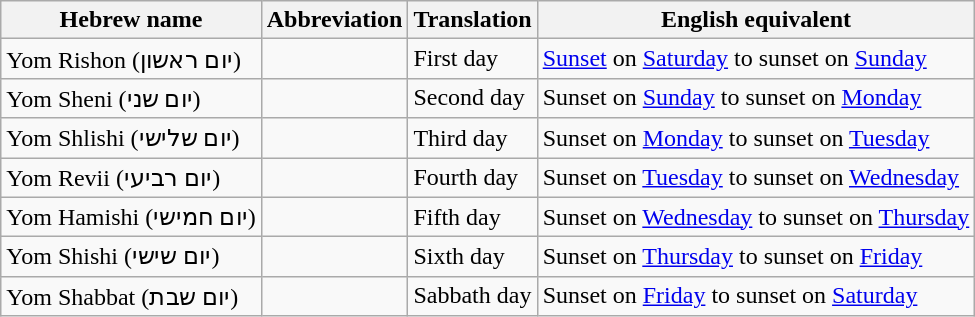<table class="wikitable">
<tr>
<th>Hebrew name</th>
<th>Abbreviation</th>
<th>Translation</th>
<th>English equivalent</th>
</tr>
<tr>
<td>Yom Rishon (יום ראשון)</td>
<td></td>
<td>First day</td>
<td><a href='#'>Sunset</a> on <a href='#'>Saturday</a> to sunset on <a href='#'>Sunday</a></td>
</tr>
<tr>
<td>Yom Sheni (יום שני)</td>
<td></td>
<td>Second day</td>
<td>Sunset on <a href='#'>Sunday</a> to sunset on <a href='#'>Monday</a></td>
</tr>
<tr>
<td>Yom Shlishi (יום שלישי)</td>
<td></td>
<td>Third day</td>
<td>Sunset on <a href='#'>Monday</a> to sunset on <a href='#'>Tuesday</a></td>
</tr>
<tr>
<td>Yom Revii (יום רביעי)</td>
<td></td>
<td>Fourth day</td>
<td>Sunset on <a href='#'>Tuesday</a> to sunset on <a href='#'>Wednesday</a></td>
</tr>
<tr>
<td>Yom Hamishi (יום חמישי)</td>
<td></td>
<td>Fifth day</td>
<td>Sunset on <a href='#'>Wednesday</a> to sunset on <a href='#'>Thursday</a></td>
</tr>
<tr>
<td>Yom Shishi (יום שישי)</td>
<td></td>
<td>Sixth day</td>
<td>Sunset on <a href='#'>Thursday</a> to sunset on <a href='#'>Friday</a></td>
</tr>
<tr>
<td>Yom Shabbat (יום שבת)</td>
<td></td>
<td>Sabbath day</td>
<td>Sunset on <a href='#'>Friday</a> to sunset on <a href='#'>Saturday</a></td>
</tr>
</table>
